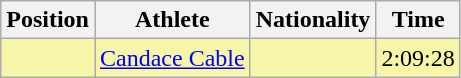<table class="wikitable sortable">
<tr>
<th>Position</th>
<th>Athlete</th>
<th>Nationality</th>
<th>Time</th>
</tr>
<tr bgcolor=#F7F6A8>
<td align=center></td>
<td><a href='#'>Candace Cable</a></td>
<td></td>
<td>2:09:28 </td>
</tr>
</table>
